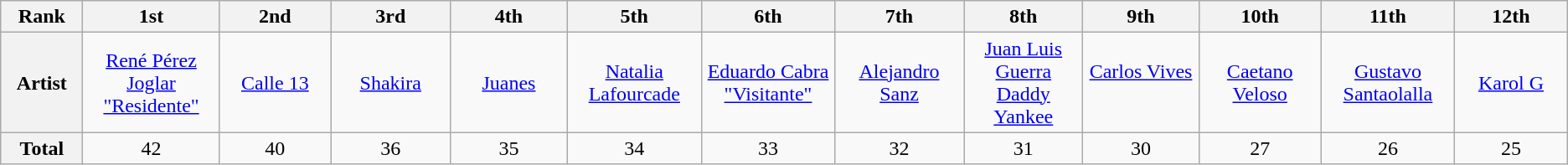<table class="wikitable" border="1">
<tr>
<th width="75">Rank</th>
<th width="125">1st</th>
<th width="125">2nd</th>
<th width="125">3rd</th>
<th width="125">4th</th>
<th width="125">5th</th>
<th width="125">6th</th>
<th width="125">7th</th>
<th width="125">8th</th>
<th width="125">9th</th>
<th width="125">10th</th>
<th width="125">11th</th>
<th width="125">12th</th>
</tr>
<tr align=center>
<th>Artist</th>
<td><a href='#'>René Pérez Joglar "Residente"</a></td>
<td><a href='#'>Calle 13</a></td>
<td><a href='#'>Shakira</a></td>
<td><a href='#'>Juanes</a></td>
<td><a href='#'>Natalia Lafourcade</a></td>
<td><a href='#'>Eduardo Cabra "Visitante"</a></td>
<td><a href='#'>Alejandro Sanz</a></td>
<td><a href='#'>Juan Luis Guerra</a> <a href='#'>Daddy Yankee</a><br></td>
<td><a href='#'>Carlos Vives</a><br><br></td>
<td><a href='#'>Caetano Veloso</a></td>
<td><a href='#'>Gustavo Santaolalla</a></td>
<td><a href='#'>Karol G</a></td>
</tr>
<tr align=center>
<th>Total</th>
<td>42</td>
<td>40</td>
<td>36</td>
<td>35</td>
<td>34</td>
<td>33</td>
<td>32</td>
<td>31</td>
<td>30</td>
<td>27</td>
<td>26</td>
<td>25</td>
</tr>
</table>
